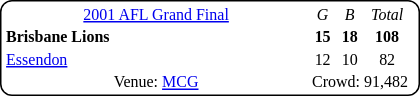<table style="margin-right:4px; margin-left:4px; margin-top:8px; float:right; border:1px #000 solid; border-radius:8px; background:#fff; font-family:Verdana; font-size:8pt; text-align:center;">
<tr>
<td width="200"><a href='#'>2001 AFL Grand Final</a></td>
<td><em>G</em></td>
<td><em>B</em></td>
<td><em>Total</em></td>
</tr>
<tr>
<td style="text-align:left"><strong>Brisbane Lions</strong></td>
<td><strong>15</strong></td>
<td><strong>18</strong></td>
<td><strong>108</strong></td>
</tr>
<tr>
<td style="text-align:left"><a href='#'>Essendon</a></td>
<td>12</td>
<td>10</td>
<td>82</td>
</tr>
<tr>
<td>Venue: <a href='#'>MCG</a></td>
<td colspan="3">Crowd: 91,482</td>
<td colspan="3"></td>
</tr>
</table>
